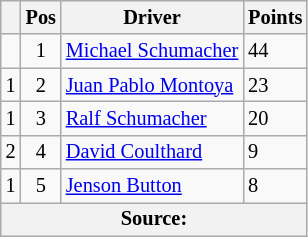<table class="wikitable" style="font-size: 85%;">
<tr>
<th></th>
<th>Pos</th>
<th>Driver</th>
<th>Points</th>
</tr>
<tr>
<td></td>
<td align="center">1</td>
<td> <a href='#'>Michael Schumacher</a></td>
<td>44</td>
</tr>
<tr>
<td> 1</td>
<td align="center">2</td>
<td> <a href='#'>Juan Pablo Montoya</a></td>
<td>23</td>
</tr>
<tr>
<td> 1</td>
<td align="center">3</td>
<td> <a href='#'>Ralf Schumacher</a></td>
<td>20</td>
</tr>
<tr>
<td> 2</td>
<td align="center">4</td>
<td> <a href='#'>David Coulthard</a></td>
<td>9</td>
</tr>
<tr>
<td> 1</td>
<td align="center">5</td>
<td> <a href='#'>Jenson Button</a></td>
<td>8</td>
</tr>
<tr>
<th colspan=4>Source: </th>
</tr>
</table>
